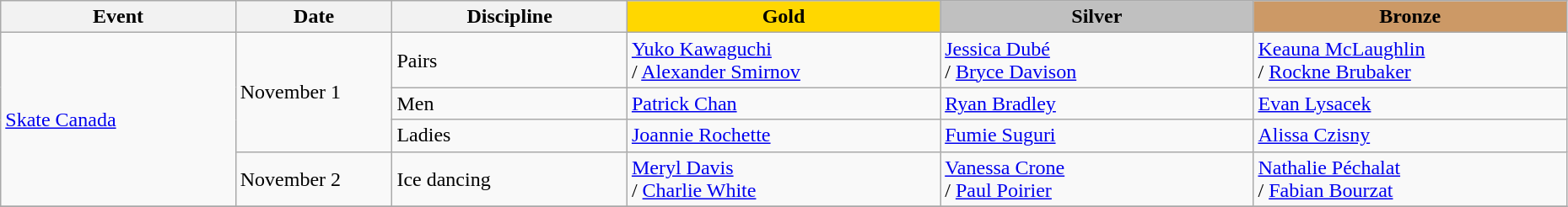<table class="wikitable" width="98%">
<tr>
<th width="15%">Event</th>
<th width="10%">Date</th>
<th width="15%">Discipline</th>
<td width = "20%" align="center" bgcolor="gold"><strong>Gold</strong></td>
<td width = "20%" align="center" bgcolor="silver"><strong>Silver</strong></td>
<td width = "20%" align="center" bgcolor="cc9966"><strong>Bronze</strong></td>
</tr>
<tr>
<td rowspan="4"> <a href='#'>Skate Canada</a></td>
<td rowspan="3">November 1</td>
<td>Pairs</td>
<td> <a href='#'>Yuko Kawaguchi</a> <br>/  <a href='#'>Alexander Smirnov</a></td>
<td> <a href='#'>Jessica Dubé</a> <br>/  <a href='#'>Bryce Davison</a></td>
<td> <a href='#'>Keauna McLaughlin</a> <br>/  <a href='#'>Rockne Brubaker</a></td>
</tr>
<tr>
<td>Men</td>
<td> <a href='#'>Patrick Chan</a></td>
<td> <a href='#'>Ryan Bradley</a></td>
<td> <a href='#'>Evan Lysacek</a></td>
</tr>
<tr>
<td>Ladies</td>
<td> <a href='#'>Joannie Rochette</a></td>
<td> <a href='#'>Fumie Suguri</a></td>
<td> <a href='#'>Alissa Czisny</a></td>
</tr>
<tr>
<td>November 2</td>
<td>Ice dancing</td>
<td> <a href='#'>Meryl Davis</a> <br>/  <a href='#'>Charlie White</a></td>
<td> <a href='#'>Vanessa Crone</a> <br>/  <a href='#'>Paul Poirier</a></td>
<td> <a href='#'>Nathalie Péchalat</a> <br>/  <a href='#'>Fabian Bourzat</a></td>
</tr>
<tr>
</tr>
</table>
